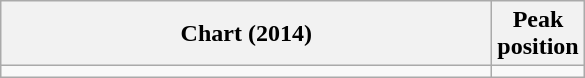<table class="wikitable sortable">
<tr>
<th style="width:20em;">Chart (2014)</th>
<th>Peak<br>position</th>
</tr>
<tr>
<td></td>
</tr>
</table>
